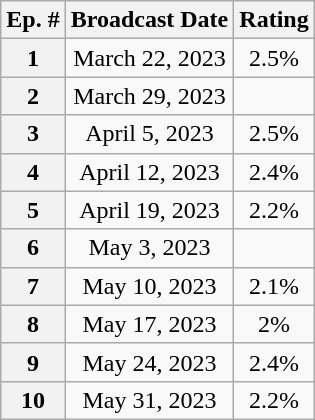<table class="wikitable" style="text-align:center;">
<tr>
<th>Ep. #</th>
<th>Broadcast Date</th>
<th>Rating</th>
</tr>
<tr>
<th>1</th>
<td>March 22, 2023</td>
<td>2.5%</td>
</tr>
<tr>
<th>2</th>
<td>March 29, 2023</td>
<td></td>
</tr>
<tr>
<th>3</th>
<td>April 5, 2023</td>
<td>2.5%</td>
</tr>
<tr>
<th>4</th>
<td>April 12, 2023</td>
<td>2.4%</td>
</tr>
<tr>
<th>5</th>
<td>April 19, 2023</td>
<td>2.2%</td>
</tr>
<tr>
<th>6</th>
<td>May 3, 2023</td>
<td></td>
</tr>
<tr>
<th>7</th>
<td>May 10, 2023</td>
<td>2.1%</td>
</tr>
<tr>
<th>8</th>
<td>May 17, 2023</td>
<td>2%</td>
</tr>
<tr>
<th>9</th>
<td>May 24, 2023</td>
<td>2.4%</td>
</tr>
<tr>
<th>10</th>
<td>May 31, 2023</td>
<td>2.2%</td>
</tr>
</table>
